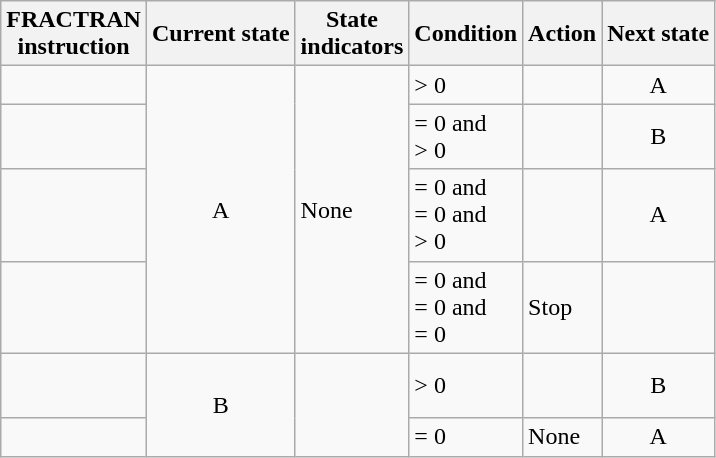<table class="wikitable">
<tr>
<th>FRACTRAN<br>instruction</th>
<th>Current state</th>
<th>State<br>indicators</th>
<th>Condition</th>
<th>Action</th>
<th>Next state</th>
</tr>
<tr>
<td align="center"></td>
<td rowspan="4" align="center">A</td>
<td rowspan="4">None</td>
<td> > 0</td>
<td><br></td>
<td align="center">A</td>
</tr>
<tr>
<td align="center"></td>
<td> = 0 and<br> > 0</td>
<td></td>
<td align="center">B</td>
</tr>
<tr>
<td align="center"></td>
<td> = 0 and<br> = 0 and<br> > 0</td>
<td></td>
<td align="center">A</td>
</tr>
<tr>
<td></td>
<td> = 0 and<br> = 0 and<br> = 0</td>
<td>Stop</td>
<td></td>
</tr>
<tr>
<td align="center"></td>
<td rowspan="2" align="center">B</td>
<td rowspan="2"></td>
<td> > 0</td>
<td> <br> <br></td>
<td align="center">B</td>
</tr>
<tr>
<td align="center"></td>
<td> = 0</td>
<td>None</td>
<td align="center">A</td>
</tr>
</table>
